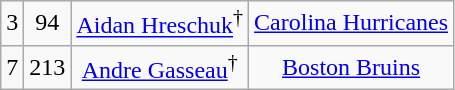<table class="wikitable">
<tr align="center" bgcolor="">
<td>3</td>
<td>94</td>
<td><a href='#'>Aidan Hreschuk</a><sup>†</sup></td>
<td><a href='#'>Carolina Hurricanes</a></td>
</tr>
<tr align="center" bgcolor="">
<td>7</td>
<td>213</td>
<td><a href='#'>Andre Gasseau</a><sup>†</sup></td>
<td><a href='#'>Boston Bruins</a></td>
</tr>
</table>
